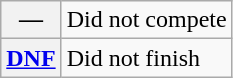<table class="wikitable">
<tr>
<th scope="row">—</th>
<td>Did not compete</td>
</tr>
<tr>
<th scope="row"><a href='#'>DNF</a></th>
<td>Did not finish</td>
</tr>
</table>
